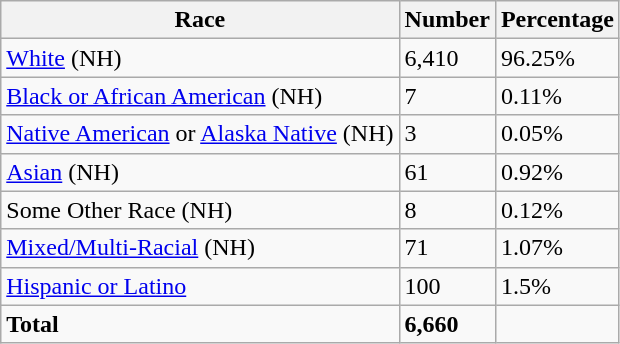<table class="wikitable">
<tr>
<th>Race</th>
<th>Number</th>
<th>Percentage</th>
</tr>
<tr>
<td><a href='#'>White</a> (NH)</td>
<td>6,410</td>
<td>96.25%</td>
</tr>
<tr>
<td><a href='#'>Black or African American</a> (NH)</td>
<td>7</td>
<td>0.11%</td>
</tr>
<tr>
<td><a href='#'>Native American</a> or <a href='#'>Alaska Native</a> (NH)</td>
<td>3</td>
<td>0.05%</td>
</tr>
<tr>
<td><a href='#'>Asian</a> (NH)</td>
<td>61</td>
<td>0.92%</td>
</tr>
<tr>
<td>Some Other Race (NH)</td>
<td>8</td>
<td>0.12%</td>
</tr>
<tr>
<td><a href='#'>Mixed/Multi-Racial</a> (NH)</td>
<td>71</td>
<td>1.07%</td>
</tr>
<tr>
<td><a href='#'>Hispanic or Latino</a></td>
<td>100</td>
<td>1.5%</td>
</tr>
<tr>
<td><strong>Total</strong></td>
<td><strong>6,660</strong></td>
<td></td>
</tr>
</table>
